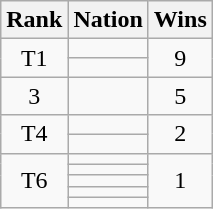<table class="wikitable sortable" style="font-size:100%; text-align:center">
<tr>
<th>Rank</th>
<th>Nation</th>
<th>Wins</th>
</tr>
<tr>
<td rowspan=2>T1</td>
<td align="left"></td>
<td rowspan=2>9</td>
</tr>
<tr>
<td align="left"></td>
</tr>
<tr>
<td>3</td>
<td align="left"></td>
<td>5</td>
</tr>
<tr>
<td rowspan=2>T4</td>
<td align="left"></td>
<td rowspan=2>2</td>
</tr>
<tr>
<td align="left"></td>
</tr>
<tr>
<td rowspan=5>T6</td>
<td align="left"></td>
<td rowspan=5>1</td>
</tr>
<tr>
<td align="left"></td>
</tr>
<tr>
<td align="left"></td>
</tr>
<tr>
<td align="left"></td>
</tr>
<tr>
<td align="left"></td>
</tr>
</table>
